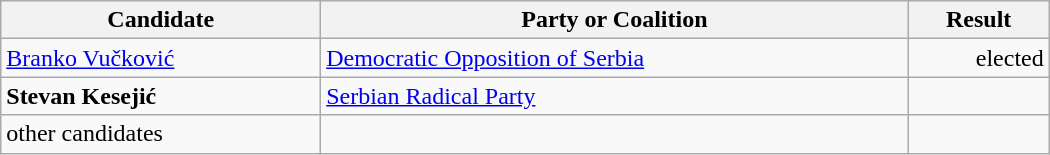<table style="width:700px;" class="wikitable">
<tr>
<th>Candidate</th>
<th>Party or Coalition</th>
<th>Result</th>
</tr>
<tr>
<td align="left"><a href='#'>Branko Vučković</a></td>
<td align="left"><a href='#'>Democratic Opposition of Serbia</a></td>
<td align="right">elected</td>
</tr>
<tr>
<td align="left"><strong>Stevan Kesejić</strong></td>
<td align="left"><a href='#'>Serbian Radical Party</a></td>
<td align="right"></td>
</tr>
<tr>
<td align="left">other candidates</td>
<td align="left"></td>
<td align="right"></td>
</tr>
</table>
